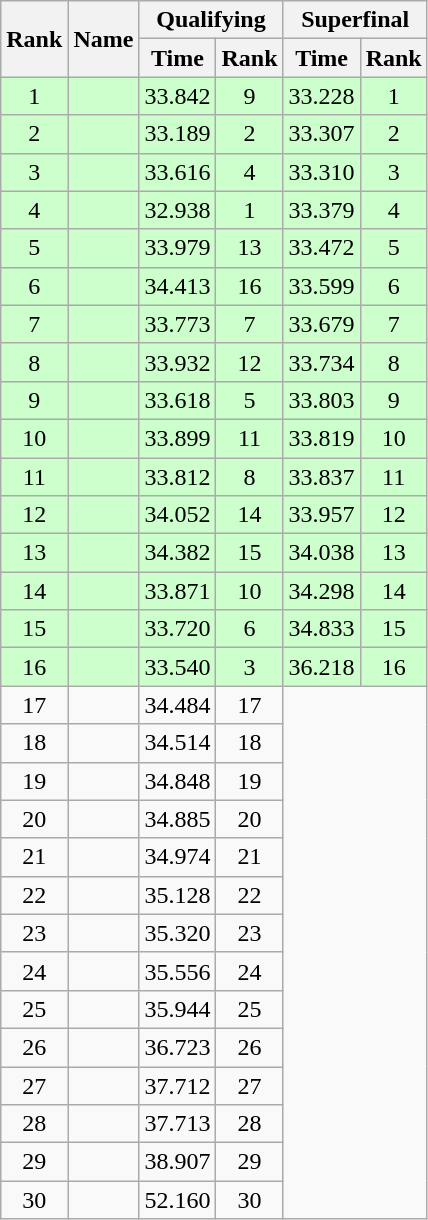<table class="sortable wikitable" style="text-align:center;">
<tr>
<th rowspan=2>Rank</th>
<th rowspan=2>Name</th>
<th colspan=2>Qualifying</th>
<th colspan=2>Superfinal</th>
</tr>
<tr>
<th>Time</th>
<th>Rank</th>
<th>Time</th>
<th>Rank</th>
</tr>
<tr bgcolor=ccffcc>
<td>1</td>
<td align=left></td>
<td>33.842</td>
<td>9</td>
<td>33.228</td>
<td>1</td>
</tr>
<tr bgcolor=ccffcc>
<td>2</td>
<td align=left></td>
<td>33.189</td>
<td>2</td>
<td>33.307</td>
<td>2</td>
</tr>
<tr bgcolor=ccffcc>
<td>3</td>
<td align=left></td>
<td>33.616</td>
<td>4</td>
<td>33.310</td>
<td>3</td>
</tr>
<tr bgcolor=ccffcc>
<td>4</td>
<td align=left></td>
<td>32.938</td>
<td>1</td>
<td>33.379</td>
<td>4</td>
</tr>
<tr bgcolor=ccffcc>
<td>5</td>
<td align=left></td>
<td>33.979</td>
<td>13</td>
<td>33.472</td>
<td>5</td>
</tr>
<tr bgcolor=ccffcc>
<td>6</td>
<td align=left></td>
<td>34.413</td>
<td>16</td>
<td>33.599</td>
<td>6</td>
</tr>
<tr bgcolor=ccffcc>
<td>7</td>
<td align=left></td>
<td>33.773</td>
<td>7</td>
<td>33.679</td>
<td>7</td>
</tr>
<tr bgcolor=ccffcc>
<td>8</td>
<td align=left></td>
<td>33.932</td>
<td>12</td>
<td>33.734</td>
<td>8</td>
</tr>
<tr bgcolor=ccffcc>
<td>9</td>
<td align=left></td>
<td>33.618</td>
<td>5</td>
<td>33.803</td>
<td>9</td>
</tr>
<tr bgcolor=ccffcc>
<td>10</td>
<td align=left></td>
<td>33.899</td>
<td>11</td>
<td>33.819</td>
<td>10</td>
</tr>
<tr bgcolor=ccffcc>
<td>11</td>
<td align=left></td>
<td>33.812</td>
<td>8</td>
<td>33.837</td>
<td>11</td>
</tr>
<tr bgcolor=ccffcc>
<td>12</td>
<td align=left></td>
<td>34.052</td>
<td>14</td>
<td>33.957</td>
<td>12</td>
</tr>
<tr bgcolor=ccffcc>
<td>13</td>
<td align=left></td>
<td>34.382</td>
<td>15</td>
<td>34.038</td>
<td>13</td>
</tr>
<tr bgcolor=ccffcc>
<td>14</td>
<td align=left></td>
<td>33.871</td>
<td>10</td>
<td>34.298</td>
<td>14</td>
</tr>
<tr bgcolor=ccffcc>
<td>15</td>
<td align=left></td>
<td>33.720</td>
<td>6</td>
<td>34.833</td>
<td>15</td>
</tr>
<tr bgcolor=ccffcc>
<td>16</td>
<td align=left></td>
<td>33.540</td>
<td>3</td>
<td>36.218</td>
<td>16</td>
</tr>
<tr>
<td>17</td>
<td align=left></td>
<td>34.484</td>
<td>17</td>
<td colspan=2 rowspan=14></td>
</tr>
<tr>
<td>18</td>
<td align=left></td>
<td>34.514</td>
<td>18</td>
</tr>
<tr>
<td>19</td>
<td align=left></td>
<td>34.848</td>
<td>19</td>
</tr>
<tr>
<td>20</td>
<td align=left></td>
<td>34.885</td>
<td>20</td>
</tr>
<tr>
<td>21</td>
<td align=left></td>
<td>34.974</td>
<td>21</td>
</tr>
<tr>
<td>22</td>
<td align=left></td>
<td>35.128</td>
<td>22</td>
</tr>
<tr>
<td>23</td>
<td align=left></td>
<td>35.320</td>
<td>23</td>
</tr>
<tr>
<td>24</td>
<td align=left></td>
<td>35.556</td>
<td>24</td>
</tr>
<tr>
<td>25</td>
<td align=left></td>
<td>35.944</td>
<td>25</td>
</tr>
<tr>
<td>26</td>
<td align=left></td>
<td>36.723</td>
<td>26</td>
</tr>
<tr>
<td>27</td>
<td align=left></td>
<td>37.712</td>
<td>27</td>
</tr>
<tr>
<td>28</td>
<td align=left></td>
<td>37.713</td>
<td>28</td>
</tr>
<tr>
<td>29</td>
<td align=left></td>
<td>38.907</td>
<td>29</td>
</tr>
<tr>
<td>30</td>
<td align=left></td>
<td>52.160</td>
<td>30</td>
</tr>
</table>
